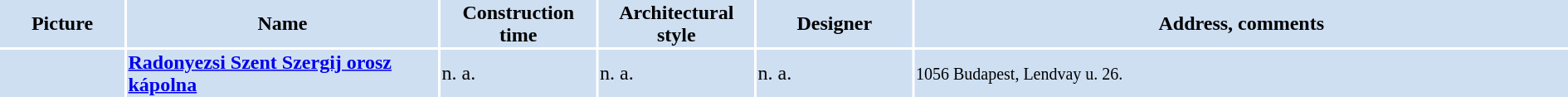<table width="100%">
<tr>
<th bgcolor="#CEDFF2" width="8%">Picture</th>
<th bgcolor="#CEDFF2" width="20%">Name</th>
<th bgcolor="#CEDFF2" width="10%">Construction time</th>
<th bgcolor="#CEDFF2" width="10%">Architectural style</th>
<th bgcolor="#CEDFF2" width="10%">Designer</th>
<th bgcolor="#CEDFF2" width="42%">Address, comments</th>
</tr>
<tr>
<td bgcolor="#CEDFF2"></td>
<td bgcolor="#CEDFF2"><strong><a href='#'>Radonyezsi Szent Szergij orosz kápolna</a></strong></td>
<td bgcolor="#CEDFF2">n. a.</td>
<td bgcolor="#CEDFF2">n. a.</td>
<td bgcolor="#CEDFF2">n. a.</td>
<td bgcolor="#CEDFF2"><small>1056 Budapest, Lendvay u. 26.</small></td>
</tr>
</table>
